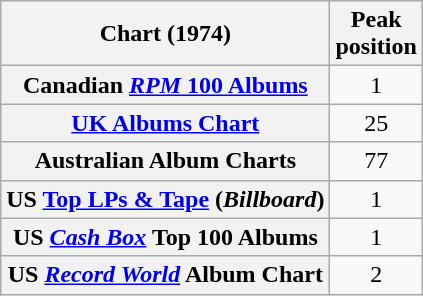<table class="wikitable plainrowheaders">
<tr>
<th>Chart (1974)</th>
<th>Peak<br>position</th>
</tr>
<tr>
<th scope="row">Canadian <a href='#'><em>RPM</em> 100 Albums</a></th>
<td align=center>1</td>
</tr>
<tr>
<th scope="row"><a href='#'>UK Albums Chart</a></th>
<td align=center>25</td>
</tr>
<tr>
<th scope="row">Australian Album Charts</th>
<td align=center>77</td>
</tr>
<tr>
<th scope="row">US <a href='#'>Top LPs & Tape</a> (<em>Billboard</em>)</th>
<td align=center>1</td>
</tr>
<tr>
<th scope="row">US <em><a href='#'>Cash Box</a></em> Top 100 Albums</th>
<td align=center>1</td>
</tr>
<tr>
<th scope="row">US <em><a href='#'>Record World</a></em> Album Chart</th>
<td align=center>2</td>
</tr>
</table>
